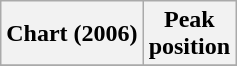<table class="wikitable plainrowheaders" style="text-align:center">
<tr>
<th>Chart (2006)</th>
<th>Peak<br>position</th>
</tr>
<tr>
</tr>
</table>
